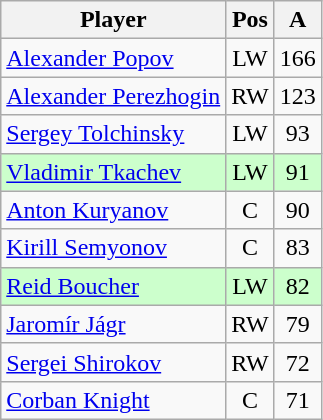<table class="wikitable" style="text-align:center;">
<tr>
<th>Player</th>
<th>Pos</th>
<th>A</th>
</tr>
<tr>
<td style="text-align:left;"> <a href='#'>Alexander Popov</a></td>
<td>LW</td>
<td>166</td>
</tr>
<tr>
<td style="text-align:left;"> <a href='#'>Alexander Perezhogin</a></td>
<td>RW</td>
<td>123</td>
</tr>
<tr>
<td style="text-align:left;"> <a href='#'>Sergey Tolchinsky</a></td>
<td>LW</td>
<td>93</td>
</tr>
<tr bgcolor="#cfc">
<td style="text-align:left;"> <a href='#'>Vladimir Tkachev</a></td>
<td>LW</td>
<td>91</td>
</tr>
<tr>
<td style="text-align:left;"> <a href='#'>Anton Kuryanov</a></td>
<td>C</td>
<td>90</td>
</tr>
<tr>
<td style="text-align:left;"> <a href='#'>Kirill Semyonov</a></td>
<td>C</td>
<td>83</td>
</tr>
<tr bgcolor="#cfc">
<td style="text-align:left;"> <a href='#'>Reid Boucher</a></td>
<td>LW</td>
<td>82</td>
</tr>
<tr>
<td style="text-align:left;"> <a href='#'>Jaromír Jágr</a></td>
<td>RW</td>
<td>79</td>
</tr>
<tr>
<td style="text-align:left;"> <a href='#'>Sergei Shirokov</a></td>
<td>RW</td>
<td>72</td>
</tr>
<tr>
<td style="text-align:left;"> <a href='#'>Corban Knight</a></td>
<td>C</td>
<td>71</td>
</tr>
</table>
